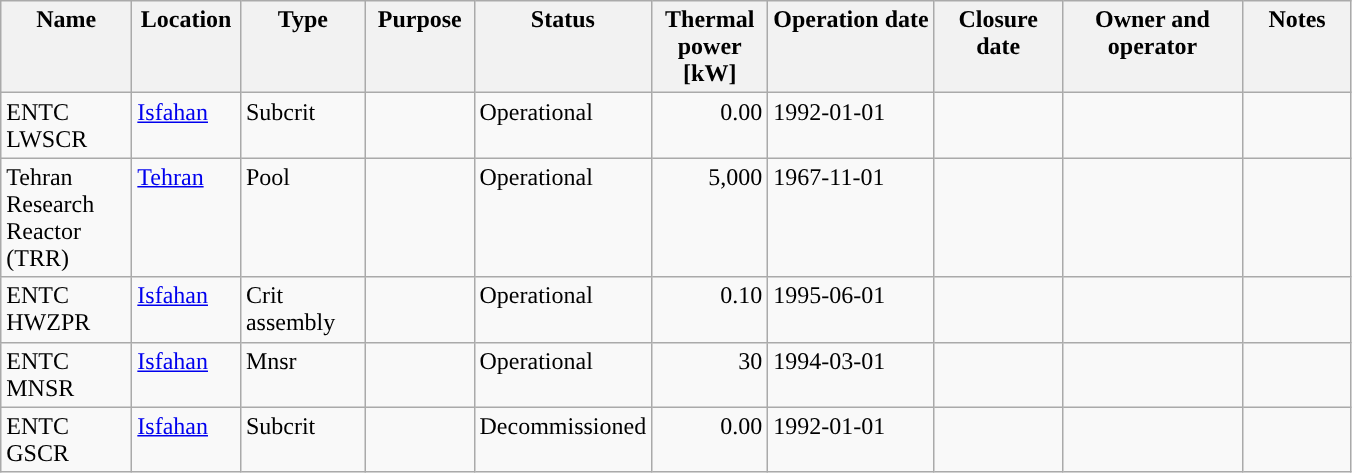<table class="wikitable" >
<tr valign="top">
<th width="80">Name</th>
<th width="65">Location</th>
<th width="76">Type</th>
<th width="65">Purpose</th>
<th width="91">Status</th>
<th width="70“">Thermal power [kW]</th>
<th width=„67“>Operation date</th>
<th width="78“">Closure date</th>
<th width="113“">Owner and operator</th>
<th width="65">Notes</th>
</tr>
<tr valign="top">
<td>ENTC LWSCR</td>
<td><a href='#'>Isfahan</a></td>
<td>Subcrit</td>
<td></td>
<td>Operational</td>
<td align="right">0.00</td>
<td>1992-01-01</td>
<td></td>
<td></td>
<td></td>
</tr>
<tr valign="top">
<td>Tehran Research Reactor (TRR)</td>
<td><a href='#'>Tehran</a></td>
<td>Pool</td>
<td></td>
<td>Operational</td>
<td align="right">5,000</td>
<td>1967-11-01</td>
<td></td>
<td></td>
<td></td>
</tr>
<tr valign="top">
<td>ENTC HWZPR</td>
<td><a href='#'>Isfahan</a></td>
<td>Crit assembly</td>
<td></td>
<td>Operational</td>
<td align="right">0.10</td>
<td>1995-06-01</td>
<td></td>
<td></td>
<td></td>
</tr>
<tr valign="top">
<td>ENTC MNSR</td>
<td><a href='#'>Isfahan</a></td>
<td>Mnsr</td>
<td></td>
<td>Operational</td>
<td align="right">30</td>
<td>1994-03-01</td>
<td></td>
<td></td>
<td></td>
</tr>
<tr valign="top">
<td>ENTC GSCR</td>
<td><a href='#'>Isfahan</a></td>
<td>Subcrit</td>
<td></td>
<td>Decommissioned</td>
<td align="right">0.00</td>
<td>1992-01-01</td>
<td></td>
<td></td>
<td></td>
</tr>
</table>
